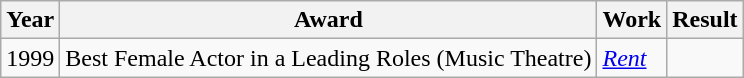<table class="wikitable">
<tr>
<th>Year</th>
<th>Award</th>
<th>Work</th>
<th>Result</th>
</tr>
<tr>
<td>1999</td>
<td>Best Female Actor in a Leading Roles (Music Theatre)</td>
<td><em><a href='#'>Rent</a></em></td>
<td></td>
</tr>
</table>
